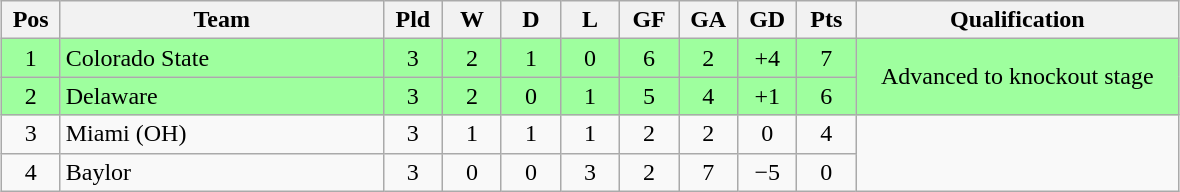<table class="wikitable" style="text-align:center; margin: 1em auto">
<tr>
<th style="width:2em">Pos</th>
<th style="width:13em">Team</th>
<th style="width:2em">Pld</th>
<th style="width:2em">W</th>
<th style="width:2em">D</th>
<th style="width:2em">L</th>
<th style="width:2em">GF</th>
<th style="width:2em">GA</th>
<th style="width:2em">GD</th>
<th style="width:2em">Pts</th>
<th style="width:13em">Qualification</th>
</tr>
<tr bgcolor="#9eff9e">
<td>1</td>
<td style="text-align:left">Colorado State</td>
<td>3</td>
<td>2</td>
<td>1</td>
<td>0</td>
<td>6</td>
<td>2</td>
<td>+4</td>
<td>7</td>
<td rowspan="2">Advanced to knockout stage</td>
</tr>
<tr bgcolor="#9eff9e">
<td>2</td>
<td style="text-align:left">Delaware</td>
<td>3</td>
<td>2</td>
<td>0</td>
<td>1</td>
<td>5</td>
<td>4</td>
<td>+1</td>
<td>6</td>
</tr>
<tr>
<td>3</td>
<td style="text-align:left">Miami (OH)</td>
<td>3</td>
<td>1</td>
<td>1</td>
<td>1</td>
<td>2</td>
<td>2</td>
<td>0</td>
<td>4</td>
<td rowspan="2"></td>
</tr>
<tr>
<td>4</td>
<td style="text-align:left">Baylor</td>
<td>3</td>
<td>0</td>
<td>0</td>
<td>3</td>
<td>2</td>
<td>7</td>
<td>−5</td>
<td>0</td>
</tr>
</table>
